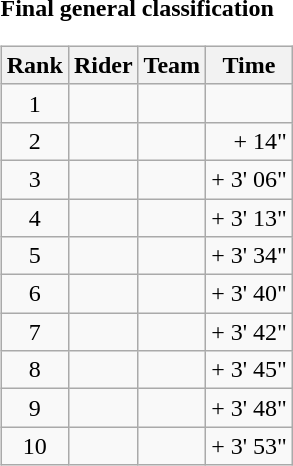<table>
<tr>
<td><strong>Final general classification</strong><br><table class="wikitable">
<tr>
<th scope="col">Rank</th>
<th scope="col">Rider</th>
<th scope="col">Team</th>
<th scope="col">Time</th>
</tr>
<tr>
<td style="text-align:center;">1</td>
<td></td>
<td></td>
<td style="text-align:right;"></td>
</tr>
<tr>
<td style="text-align:center;">2</td>
<td></td>
<td></td>
<td style="text-align:right;">+ 14"</td>
</tr>
<tr>
<td style="text-align:center;">3</td>
<td></td>
<td></td>
<td style="text-align:right;">+ 3' 06"</td>
</tr>
<tr>
<td style="text-align:center;">4</td>
<td></td>
<td></td>
<td style="text-align:right;">+ 3' 13"</td>
</tr>
<tr>
<td style="text-align:center;">5</td>
<td></td>
<td></td>
<td style="text-align:right;">+ 3' 34"</td>
</tr>
<tr>
<td style="text-align:center;">6</td>
<td></td>
<td></td>
<td style="text-align:right;">+ 3' 40"</td>
</tr>
<tr>
<td style="text-align:center;">7</td>
<td></td>
<td></td>
<td style="text-align:right;">+ 3' 42"</td>
</tr>
<tr>
<td style="text-align:center;">8</td>
<td></td>
<td></td>
<td style="text-align:right;">+ 3' 45"</td>
</tr>
<tr>
<td style="text-align:center;">9</td>
<td></td>
<td></td>
<td style="text-align:right;">+ 3' 48"</td>
</tr>
<tr>
<td style="text-align:center;">10</td>
<td></td>
<td></td>
<td style="text-align:right;">+ 3' 53"</td>
</tr>
</table>
</td>
</tr>
</table>
